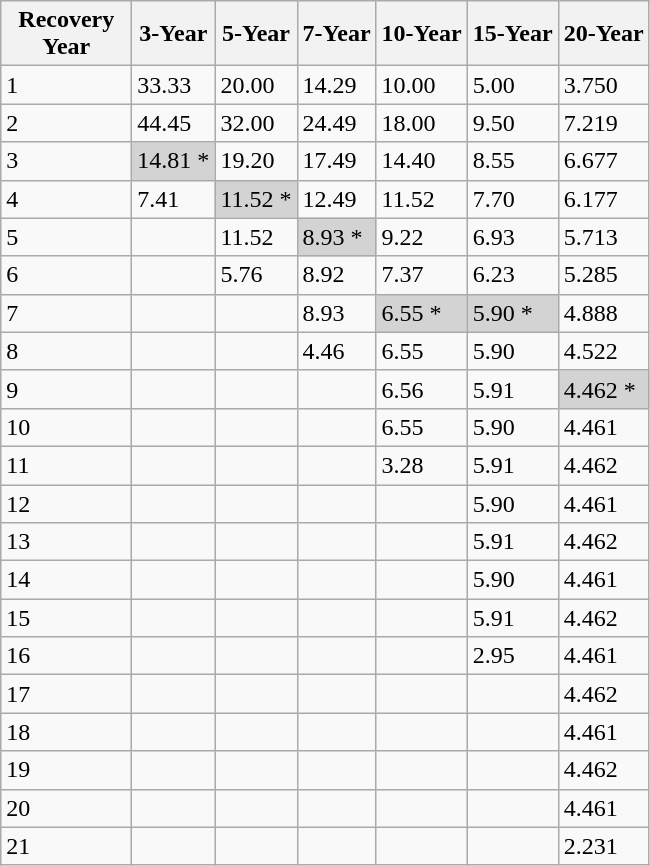<table class="wikitable">
<tr>
<th style="width: 5em;">Recovery Year</th>
<th>3-Year</th>
<th>5-Year</th>
<th>7-Year</th>
<th>10-Year</th>
<th>15-Year</th>
<th>20-Year</th>
</tr>
<tr>
<td>1</td>
<td>33.33</td>
<td>20.00</td>
<td>14.29</td>
<td>10.00</td>
<td>5.00</td>
<td>3.750</td>
</tr>
<tr>
<td>2</td>
<td>44.45</td>
<td>32.00</td>
<td>24.49</td>
<td>18.00</td>
<td>9.50</td>
<td>7.219</td>
</tr>
<tr>
<td>3</td>
<td style="background:lightgray;">14.81 *</td>
<td>19.20</td>
<td>17.49</td>
<td>14.40</td>
<td>8.55</td>
<td>6.677</td>
</tr>
<tr>
<td>4</td>
<td>7.41</td>
<td style="background:lightgray;">11.52 *</td>
<td>12.49</td>
<td>11.52</td>
<td>7.70</td>
<td>6.177</td>
</tr>
<tr>
<td>5</td>
<td></td>
<td>11.52</td>
<td style="background:lightgray;">8.93 *</td>
<td>9.22</td>
<td>6.93</td>
<td>5.713</td>
</tr>
<tr>
<td>6</td>
<td></td>
<td>5.76</td>
<td>8.92</td>
<td>7.37</td>
<td>6.23</td>
<td>5.285</td>
</tr>
<tr>
<td>7</td>
<td></td>
<td></td>
<td>8.93</td>
<td style="background:lightgray;">6.55 *</td>
<td style="background:lightgray;">5.90 *</td>
<td>4.888</td>
</tr>
<tr>
<td>8</td>
<td></td>
<td></td>
<td>4.46</td>
<td>6.55</td>
<td>5.90</td>
<td>4.522</td>
</tr>
<tr>
<td>9</td>
<td></td>
<td></td>
<td></td>
<td>6.56</td>
<td>5.91</td>
<td style="background:lightgray;">4.462 *</td>
</tr>
<tr>
<td>10</td>
<td></td>
<td></td>
<td></td>
<td>6.55</td>
<td>5.90</td>
<td>4.461</td>
</tr>
<tr>
<td>11</td>
<td></td>
<td></td>
<td></td>
<td>3.28</td>
<td>5.91</td>
<td>4.462</td>
</tr>
<tr>
<td>12</td>
<td></td>
<td></td>
<td></td>
<td></td>
<td>5.90</td>
<td>4.461</td>
</tr>
<tr>
<td>13</td>
<td></td>
<td></td>
<td></td>
<td></td>
<td>5.91</td>
<td>4.462</td>
</tr>
<tr>
<td>14</td>
<td></td>
<td></td>
<td></td>
<td></td>
<td>5.90</td>
<td>4.461</td>
</tr>
<tr>
<td>15</td>
<td></td>
<td></td>
<td></td>
<td></td>
<td>5.91</td>
<td>4.462</td>
</tr>
<tr>
<td>16</td>
<td></td>
<td></td>
<td></td>
<td></td>
<td>2.95</td>
<td>4.461</td>
</tr>
<tr>
<td>17</td>
<td></td>
<td></td>
<td></td>
<td></td>
<td></td>
<td>4.462</td>
</tr>
<tr>
<td>18</td>
<td></td>
<td></td>
<td></td>
<td></td>
<td></td>
<td>4.461</td>
</tr>
<tr>
<td>19</td>
<td></td>
<td></td>
<td></td>
<td></td>
<td></td>
<td>4.462</td>
</tr>
<tr>
<td>20</td>
<td></td>
<td></td>
<td></td>
<td></td>
<td></td>
<td>4.461</td>
</tr>
<tr>
<td>21</td>
<td></td>
<td></td>
<td></td>
<td></td>
<td></td>
<td>2.231</td>
</tr>
</table>
